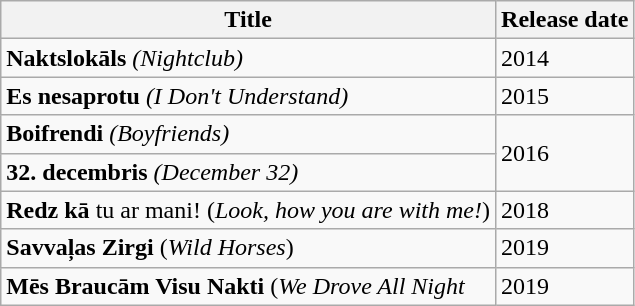<table class="wikitable">
<tr>
<th>Title</th>
<th>Release date</th>
</tr>
<tr>
<td><strong>Naktslokāls</strong> <em>(Nightclub)</em></td>
<td>2014</td>
</tr>
<tr>
<td><strong>Es nesaprotu</strong> <em>(I Don't Understand)</em></td>
<td>2015</td>
</tr>
<tr>
<td><strong>Boifrendi</strong> <em>(Boyfriends)</em></td>
<td rowspan="2">2016</td>
</tr>
<tr>
<td><strong>32. decembris</strong> <em>(December 32)</em></td>
</tr>
<tr>
<td><strong>Redz kā</strong> tu ar mani! (<em>Look, how you are with me!</em>)</td>
<td>2018</td>
</tr>
<tr>
<td><strong>Savvaļas Zirgi</strong> (<em>Wild Horses</em>)</td>
<td>2019</td>
</tr>
<tr>
<td><strong> Mēs Braucām Visu Nakti</strong> (<em>We Drove All Night</em></td>
<td>2019</td>
</tr>
</table>
